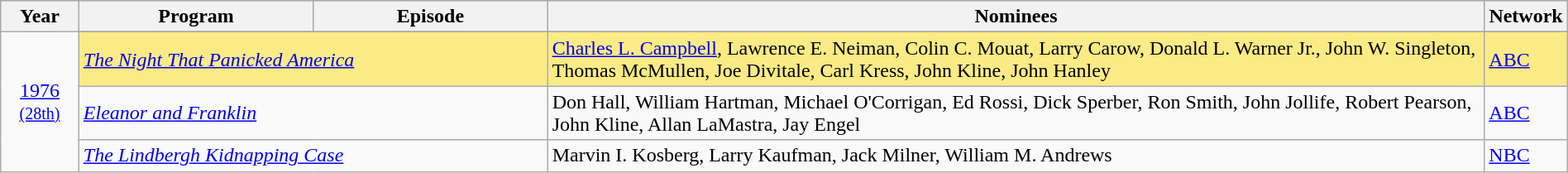<table class="wikitable" style="width:100%">
<tr bgcolor="#bebebe">
<th width="5%">Year</th>
<th width="15%">Program</th>
<th width="15%">Episode</th>
<th width="60%">Nominees</th>
<th width="5%">Network</th>
</tr>
<tr>
<td rowspan=4 style="text-align:center"><a href='#'>1976</a><br><small><a href='#'>(28th)</a></small><br></td>
</tr>
<tr style="background:#FAEB86">
<td colspan=2><em><a href='#'>The Night That Panicked America</a></em></td>
<td><a href='#'>Charles L. Campbell</a>, Lawrence E. Neiman, Colin C. Mouat, Larry Carow, Donald L. Warner Jr., John W. Singleton, Thomas McMullen, Joe Divitale, Carl Kress, John Kline, John Hanley</td>
<td><a href='#'>ABC</a></td>
</tr>
<tr>
<td colspan=2><em><a href='#'>Eleanor and Franklin</a></em></td>
<td>Don Hall, William Hartman, Michael O'Corrigan, Ed Rossi, Dick Sperber, Ron Smith, John Jollife, Robert Pearson, John Kline, Allan LaMastra, Jay Engel</td>
<td><a href='#'>ABC</a></td>
</tr>
<tr>
<td colspan=2><em><a href='#'>The Lindbergh Kidnapping Case</a></em></td>
<td>Marvin I. Kosberg, Larry Kaufman, Jack Milner, William M. Andrews</td>
<td><a href='#'>NBC</a></td>
</tr>
</table>
